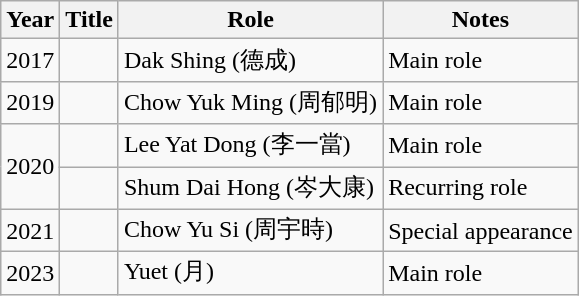<table class="wikitable">
<tr>
<th>Year</th>
<th>Title</th>
<th>Role</th>
<th>Notes</th>
</tr>
<tr>
<td>2017</td>
<td><em></em></td>
<td>Dak Shing (德成)</td>
<td>Main role</td>
</tr>
<tr>
<td>2019</td>
<td><em></em></td>
<td>Chow Yuk Ming (周郁明)</td>
<td>Main role</td>
</tr>
<tr>
<td rowspan="2">2020</td>
<td><em></em></td>
<td>Lee Yat Dong (李一當)</td>
<td>Main role</td>
</tr>
<tr>
<td><em></em></td>
<td>Shum Dai Hong (岑大康)</td>
<td>Recurring role</td>
</tr>
<tr>
<td>2021</td>
<td><em></em></td>
<td>Chow Yu Si (周宇時)</td>
<td>Special appearance</td>
</tr>
<tr>
<td>2023</td>
<td><em></em></td>
<td>Yuet (月)</td>
<td>Main role</td>
</tr>
</table>
